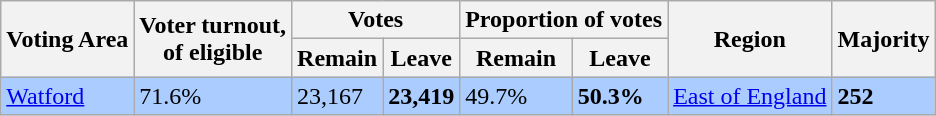<table class="wikitable sortable">
<tr>
<th rowspan=2>Voting Area</th>
<th rowspan=2>Voter turnout,<br>of eligible</th>
<th colspan=2>Votes</th>
<th colspan=2>Proportion of votes</th>
<th rowspan=2>Region</th>
<th rowspan=2>Majority</th>
</tr>
<tr>
<th>Remain</th>
<th>Leave</th>
<th>Remain</th>
<th>Leave</th>
</tr>
<tr style="background:#acf;">
<td><a href='#'>Watford</a></td>
<td>71.6%</td>
<td>23,167</td>
<td><strong>23,419</strong></td>
<td>49.7%</td>
<td><strong>50.3%</strong></td>
<td><a href='#'>East of England</a></td>
<td><strong>252</strong></td>
</tr>
</table>
